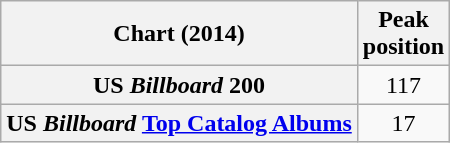<table class="wikitable sortable plainrowheaders">
<tr>
<th>Chart (2014)</th>
<th>Peak<br>position</th>
</tr>
<tr>
<th scope="row">US <em>Billboard</em> 200</th>
<td style="text-align:center;">117</td>
</tr>
<tr>
<th scope="row">US <em>Billboard</em> <a href='#'>Top Catalog Albums</a></th>
<td style="text-align:center;">17</td>
</tr>
</table>
